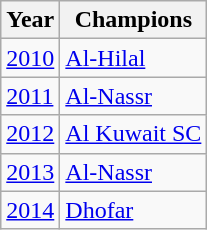<table class="wikitable">
<tr>
<th>Year</th>
<th>Champions</th>
</tr>
<tr>
<td><a href='#'>2010</a></td>
<td> <a href='#'>Al-Hilal</a></td>
</tr>
<tr>
<td><a href='#'>2011</a></td>
<td> <a href='#'>Al-Nassr</a></td>
</tr>
<tr>
<td><a href='#'>2012</a></td>
<td> <a href='#'>Al Kuwait SC</a></td>
</tr>
<tr>
<td><a href='#'>2013</a></td>
<td> <a href='#'>Al-Nassr</a></td>
</tr>
<tr>
<td><a href='#'>2014</a></td>
<td> <a href='#'>Dhofar</a></td>
</tr>
</table>
